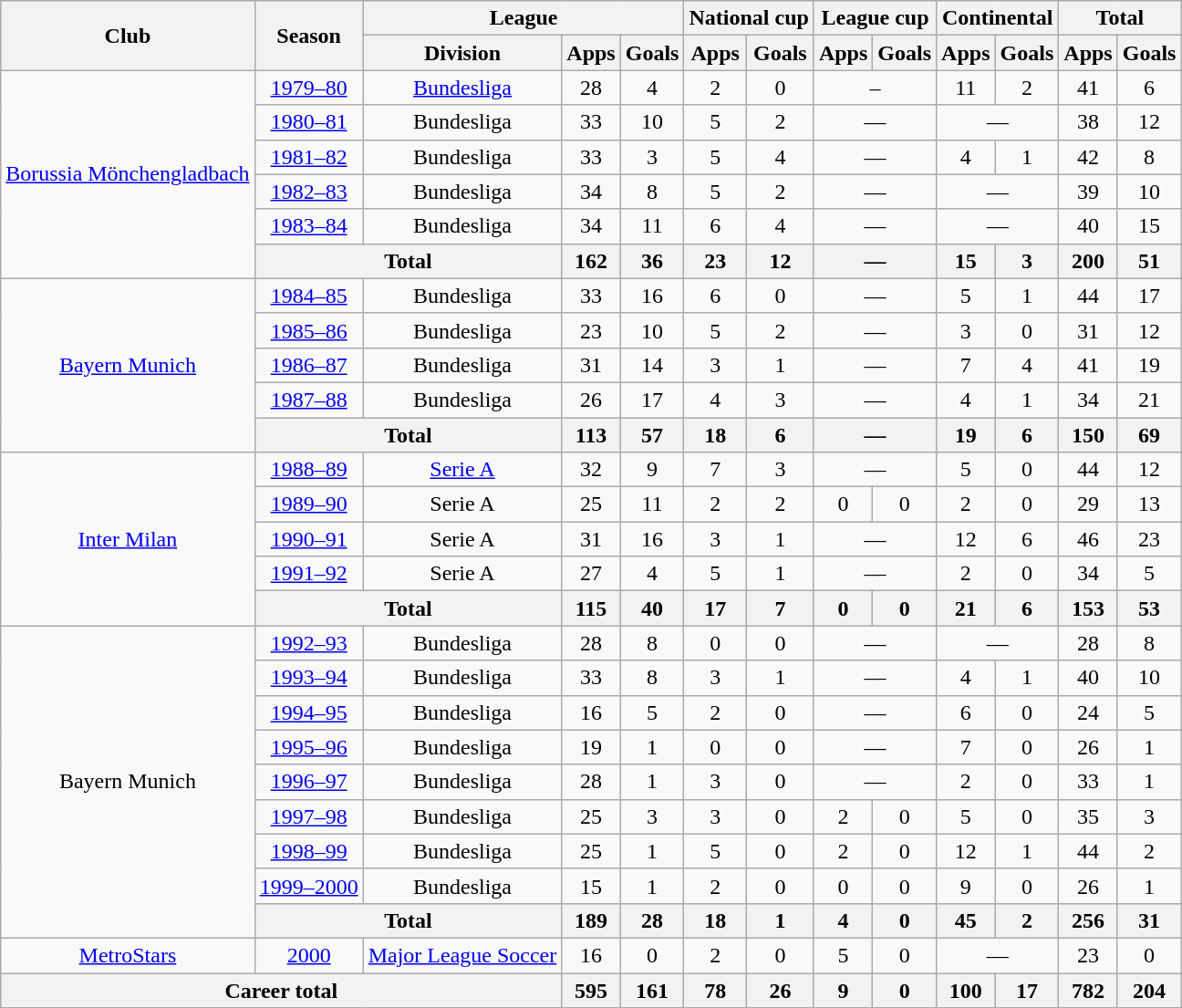<table class=wikitable style=text-align:center>
<tr>
<th rowspan="2">Club</th>
<th rowspan="2">Season</th>
<th colspan="3">League</th>
<th colspan="2">National cup</th>
<th colspan="2">League cup</th>
<th colspan="2">Continental</th>
<th colspan="2">Total</th>
</tr>
<tr>
<th>Division</th>
<th>Apps</th>
<th>Goals</th>
<th>Apps</th>
<th>Goals</th>
<th>Apps</th>
<th>Goals</th>
<th>Apps</th>
<th>Goals</th>
<th>Apps</th>
<th>Goals</th>
</tr>
<tr>
<td rowspan="6"><a href='#'>Borussia Mönchengladbach</a></td>
<td><a href='#'>1979–80</a></td>
<td><a href='#'>Bundesliga</a></td>
<td>28</td>
<td>4</td>
<td>2</td>
<td>0</td>
<td colspan="2">–</td>
<td>11</td>
<td>2</td>
<td>41</td>
<td>6</td>
</tr>
<tr>
<td><a href='#'>1980–81</a></td>
<td>Bundesliga</td>
<td>33</td>
<td>10</td>
<td>5</td>
<td>2</td>
<td colspan="2">—</td>
<td colspan="2">—</td>
<td>38</td>
<td>12</td>
</tr>
<tr>
<td><a href='#'>1981–82</a></td>
<td>Bundesliga</td>
<td>33</td>
<td>3</td>
<td>5</td>
<td>4</td>
<td colspan="2">—</td>
<td>4</td>
<td>1</td>
<td>42</td>
<td>8</td>
</tr>
<tr>
<td><a href='#'>1982–83</a></td>
<td>Bundesliga</td>
<td>34</td>
<td>8</td>
<td>5</td>
<td>2</td>
<td colspan="2">—</td>
<td colspan="2">—</td>
<td>39</td>
<td>10</td>
</tr>
<tr>
<td><a href='#'>1983–84</a></td>
<td>Bundesliga</td>
<td>34</td>
<td>11</td>
<td>6</td>
<td>4</td>
<td colspan="2">—</td>
<td colspan="2">—</td>
<td>40</td>
<td>15</td>
</tr>
<tr>
<th colspan="2">Total</th>
<th>162</th>
<th>36</th>
<th>23</th>
<th>12</th>
<th colspan="2">—</th>
<th>15</th>
<th>3</th>
<th>200</th>
<th>51</th>
</tr>
<tr>
<td rowspan="5"><a href='#'>Bayern Munich</a></td>
<td><a href='#'>1984–85</a></td>
<td>Bundesliga</td>
<td>33</td>
<td>16</td>
<td>6</td>
<td>0</td>
<td colspan="2">—</td>
<td>5</td>
<td>1</td>
<td>44</td>
<td>17</td>
</tr>
<tr>
<td><a href='#'>1985–86</a></td>
<td>Bundesliga</td>
<td>23</td>
<td>10</td>
<td>5</td>
<td>2</td>
<td colspan="2">—</td>
<td>3</td>
<td>0</td>
<td>31</td>
<td>12</td>
</tr>
<tr>
<td><a href='#'>1986–87</a></td>
<td>Bundesliga</td>
<td>31</td>
<td>14</td>
<td>3</td>
<td>1</td>
<td colspan="2">—</td>
<td>7</td>
<td>4</td>
<td>41</td>
<td>19</td>
</tr>
<tr>
<td><a href='#'>1987–88</a></td>
<td>Bundesliga</td>
<td>26</td>
<td>17</td>
<td>4</td>
<td>3</td>
<td colspan="2">—</td>
<td>4</td>
<td>1</td>
<td>34</td>
<td>21</td>
</tr>
<tr>
<th colspan="2">Total</th>
<th>113</th>
<th>57</th>
<th>18</th>
<th>6</th>
<th colspan="2">—</th>
<th>19</th>
<th>6</th>
<th>150</th>
<th>69</th>
</tr>
<tr>
<td rowspan="5"><a href='#'>Inter Milan</a></td>
<td><a href='#'>1988–89</a></td>
<td><a href='#'>Serie A</a></td>
<td>32</td>
<td>9</td>
<td>7</td>
<td>3</td>
<td colspan="2">—</td>
<td>5</td>
<td>0</td>
<td>44</td>
<td>12</td>
</tr>
<tr>
<td><a href='#'>1989–90</a></td>
<td>Serie A</td>
<td>25</td>
<td>11</td>
<td>2</td>
<td>2</td>
<td>0</td>
<td>0</td>
<td>2</td>
<td>0</td>
<td>29</td>
<td>13</td>
</tr>
<tr>
<td><a href='#'>1990–91</a></td>
<td>Serie A</td>
<td>31</td>
<td>16</td>
<td>3</td>
<td>1</td>
<td colspan="2">—</td>
<td>12</td>
<td>6</td>
<td>46</td>
<td>23</td>
</tr>
<tr>
<td><a href='#'>1991–92</a></td>
<td>Serie A</td>
<td>27</td>
<td>4</td>
<td>5</td>
<td>1</td>
<td colspan="2">—</td>
<td>2</td>
<td>0</td>
<td>34</td>
<td>5</td>
</tr>
<tr>
<th colspan="2">Total</th>
<th>115</th>
<th>40</th>
<th>17</th>
<th>7</th>
<th>0</th>
<th>0</th>
<th>21</th>
<th>6</th>
<th>153</th>
<th>53</th>
</tr>
<tr>
<td rowspan="9">Bayern Munich</td>
<td><a href='#'>1992–93</a></td>
<td>Bundesliga</td>
<td>28</td>
<td>8</td>
<td>0</td>
<td>0</td>
<td colspan="2">—</td>
<td colspan="2">—</td>
<td>28</td>
<td>8</td>
</tr>
<tr>
<td><a href='#'>1993–94</a></td>
<td>Bundesliga</td>
<td>33</td>
<td>8</td>
<td>3</td>
<td>1</td>
<td colspan="2">—</td>
<td>4</td>
<td>1</td>
<td>40</td>
<td>10</td>
</tr>
<tr>
<td><a href='#'>1994–95</a></td>
<td>Bundesliga</td>
<td>16</td>
<td>5</td>
<td>2</td>
<td>0</td>
<td colspan="2">—</td>
<td>6</td>
<td>0</td>
<td>24</td>
<td>5</td>
</tr>
<tr>
<td><a href='#'>1995–96</a></td>
<td>Bundesliga</td>
<td>19</td>
<td>1</td>
<td>0</td>
<td>0</td>
<td colspan="2">—</td>
<td>7</td>
<td>0</td>
<td>26</td>
<td>1</td>
</tr>
<tr>
<td><a href='#'>1996–97</a></td>
<td>Bundesliga</td>
<td>28</td>
<td>1</td>
<td>3</td>
<td>0</td>
<td colspan="2">—</td>
<td>2</td>
<td>0</td>
<td>33</td>
<td>1</td>
</tr>
<tr>
<td><a href='#'>1997–98</a></td>
<td>Bundesliga</td>
<td>25</td>
<td>3</td>
<td>3</td>
<td>0</td>
<td>2</td>
<td>0</td>
<td>5</td>
<td>0</td>
<td>35</td>
<td>3</td>
</tr>
<tr>
<td><a href='#'>1998–99</a></td>
<td>Bundesliga</td>
<td>25</td>
<td>1</td>
<td>5</td>
<td>0</td>
<td>2</td>
<td>0</td>
<td>12</td>
<td>1</td>
<td>44</td>
<td>2</td>
</tr>
<tr>
<td><a href='#'>1999–2000</a></td>
<td>Bundesliga</td>
<td>15</td>
<td>1</td>
<td>2</td>
<td>0</td>
<td>0</td>
<td>0</td>
<td>9</td>
<td>0</td>
<td>26</td>
<td>1</td>
</tr>
<tr>
<th colspan="2">Total</th>
<th>189</th>
<th>28</th>
<th>18</th>
<th>1</th>
<th>4</th>
<th>0</th>
<th>45</th>
<th>2</th>
<th>256</th>
<th>31</th>
</tr>
<tr>
<td><a href='#'>MetroStars</a></td>
<td><a href='#'>2000</a></td>
<td><a href='#'>Major League Soccer</a></td>
<td>16</td>
<td>0</td>
<td>2</td>
<td>0</td>
<td>5</td>
<td>0</td>
<td colspan="2">—</td>
<td>23</td>
<td>0</td>
</tr>
<tr>
<th colspan="3">Career total</th>
<th>595</th>
<th>161</th>
<th>78</th>
<th>26</th>
<th>9</th>
<th>0</th>
<th>100</th>
<th>17</th>
<th>782</th>
<th>204</th>
</tr>
</table>
